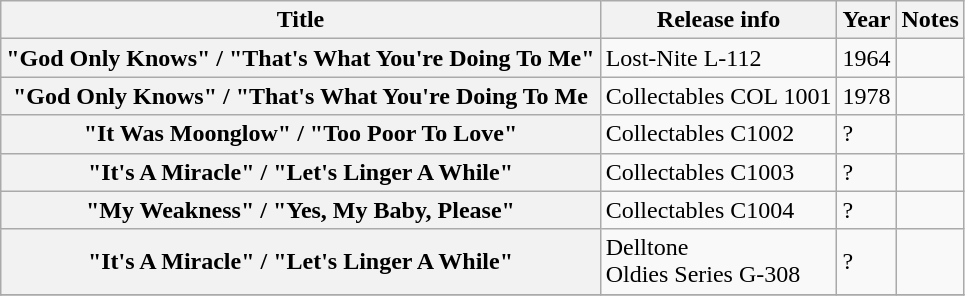<table class="wikitable plainrowheaders sortable">
<tr>
<th scope="col">Title</th>
<th scope="col">Release info</th>
<th scope="col">Year</th>
<th scope="col" class="unsortable">Notes</th>
</tr>
<tr>
<th scope="row">"God Only Knows" / "That's What You're Doing To Me"</th>
<td>Lost-Nite L-112</td>
<td>1964</td>
<td></td>
</tr>
<tr>
<th scope="row">"God Only Knows" / "That's What You're Doing To Me</th>
<td>Collectables COL 1001</td>
<td>1978</td>
<td></td>
</tr>
<tr>
<th scope="row">"It Was Moonglow" / "Too Poor To Love"</th>
<td>Collectables C1002</td>
<td>?</td>
<td></td>
</tr>
<tr>
<th scope="row">"It's A Miracle" / "Let's Linger A While"</th>
<td>Collectables C1003</td>
<td>?</td>
<td></td>
</tr>
<tr>
<th scope="row">"My Weakness" / "Yes, My Baby, Please"</th>
<td>Collectables  C1004</td>
<td>?</td>
<td></td>
</tr>
<tr>
<th scope="row">"It's A Miracle" / "Let's Linger A While"</th>
<td>Delltone<br>Oldies Series G-308</td>
<td>?</td>
<td></td>
</tr>
<tr>
</tr>
</table>
